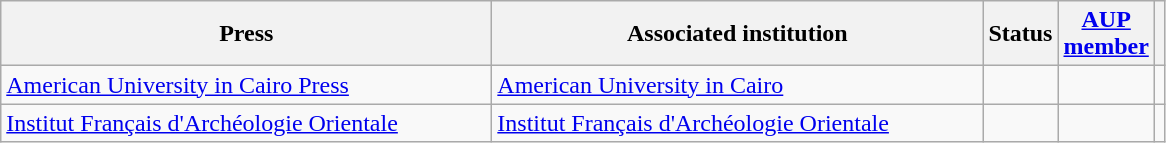<table class="wikitable sortable">
<tr>
<th style="width:20em">Press</th>
<th style="width:20em">Associated institution</th>
<th>Status</th>
<th><a href='#'>AUP<br>member</a></th>
<th></th>
</tr>
<tr>
<td><a href='#'>American University in Cairo Press</a></td>
<td><a href='#'>American University in Cairo</a></td>
<td></td>
<td></td>
<td></td>
</tr>
<tr>
<td><a href='#'>Institut Français d'Archéologie Orientale</a></td>
<td><a href='#'>Institut Français d'Archéologie Orientale</a></td>
<td></td>
<td></td>
<td></td>
</tr>
</table>
